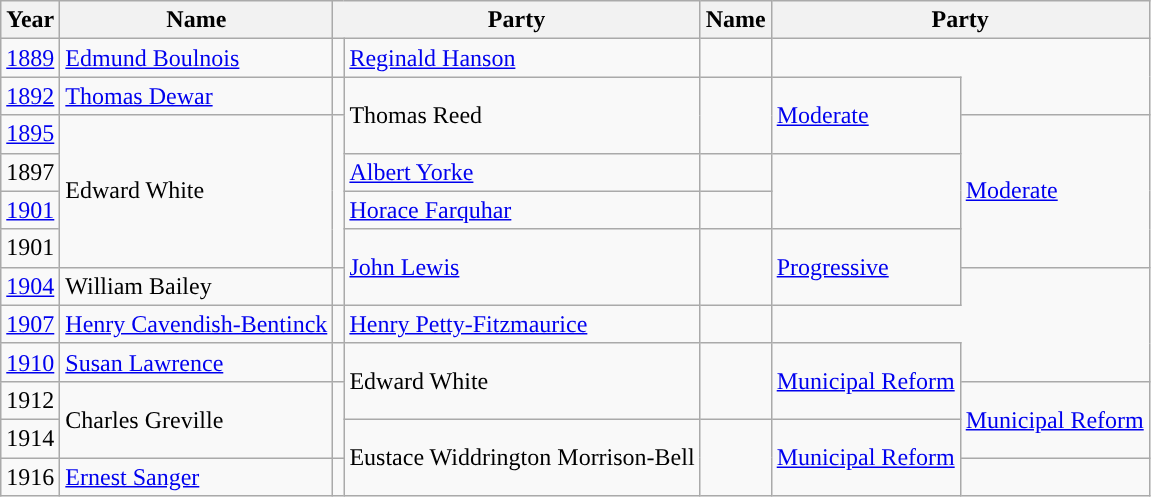<table class="wikitable">
<tr>
<th>Year</th>
<th>Name</th>
<th colspan=2>Party</th>
<th>Name</th>
<th colspan=2>Party</th>
</tr>
<tr>
<td><a href='#'>1889</a></td>
<td><a href='#'>Edmund Boulnois</a></td>
<td></td>
<td><a href='#'>Reginald Hanson</a></td>
<td></td>
</tr>
<tr>
<td><a href='#'>1892</a></td>
<td><a href='#'>Thomas Dewar</a></td>
<td></td>
<td rowspan=2>Thomas Reed</td>
<td rowspan=2 style="background-color: "></td>
<td rowspan=2><a href='#'>Moderate</a></td>
</tr>
<tr>
<td><a href='#'>1895</a></td>
<td rowspan=4>Edward White</td>
<td rowspan=4 style="background-color: "></td>
<td rowspan=4><a href='#'>Moderate</a></td>
</tr>
<tr>
<td>1897</td>
<td><a href='#'>Albert Yorke</a></td>
<td></td>
</tr>
<tr>
<td><a href='#'>1901</a></td>
<td><a href='#'>Horace Farquhar</a></td>
<td></td>
</tr>
<tr>
<td>1901</td>
<td rowspan=2><a href='#'>John Lewis</a></td>
<td rowspan=2 style="background-color: "></td>
<td rowspan=2><a href='#'>Progressive</a></td>
</tr>
<tr>
<td><a href='#'>1904</a></td>
<td>William Bailey</td>
<td></td>
</tr>
<tr>
<td><a href='#'>1907</a></td>
<td><a href='#'>Henry Cavendish-Bentinck</a></td>
<td></td>
<td><a href='#'>Henry Petty-Fitzmaurice</a></td>
<td></td>
</tr>
<tr>
<td><a href='#'>1910</a></td>
<td><a href='#'>Susan Lawrence</a></td>
<td></td>
<td rowspan=2>Edward White</td>
<td rowspan=2 style="background-color: "></td>
<td rowspan=2><a href='#'>Municipal Reform</a></td>
</tr>
<tr>
<td>1912</td>
<td rowspan=2>Charles Greville</td>
<td rowspan=2 style="background-color: "></td>
<td rowspan=2><a href='#'>Municipal Reform</a></td>
</tr>
<tr>
<td>1914</td>
<td rowspan=2>Eustace Widdrington Morrison-Bell</td>
<td rowspan=2 style="background-color: "></td>
<td rowspan=2><a href='#'>Municipal Reform</a></td>
</tr>
<tr>
<td>1916</td>
<td><a href='#'>Ernest Sanger</a></td>
<td></td>
</tr>
</table>
